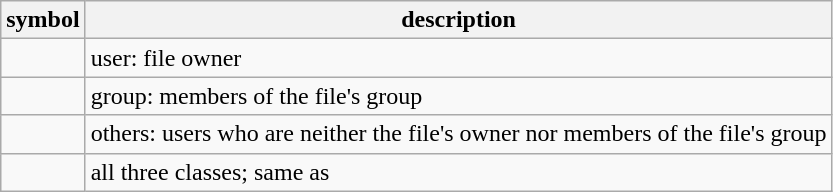<table class="wikitable">
<tr>
<th>symbol</th>
<th>description</th>
</tr>
<tr>
<td></td>
<td>user: file owner</td>
</tr>
<tr>
<td></td>
<td>group: members of the file's group</td>
</tr>
<tr>
<td></td>
<td>others: users who are neither the file's owner nor members of the file's group</td>
</tr>
<tr>
<td></td>
<td>all three classes; same as </td>
</tr>
</table>
